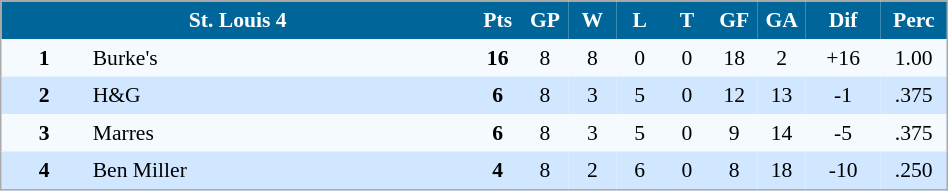<table align=center width=50% cellpadding="4" cellspacing="0" style="background: #f9f9f9; border: 1px #aaa solid; border-collapse: collapse; font-size: 90%;">
<tr align=center bgcolor=#006699 style="color:white;">
<th width=50% colspan=2>St. Louis 4</th>
<th width=5%>Pts</th>
<th width=5%>GP</th>
<th width=5%>W</th>
<th width=5%>L</th>
<th width=5%>T</th>
<th width=5%>GF</th>
<th width=5%>GA</th>
<th width=8%>Dif</th>
<th width=10%>Perc</th>
</tr>
<tr align=center bgcolor=#F5FAFF>
<td><strong>1</strong></td>
<td align=left>Burke's</td>
<td><strong>16</strong></td>
<td>8</td>
<td>8</td>
<td>0</td>
<td>0</td>
<td>18</td>
<td>2</td>
<td>+16</td>
<td>1.00</td>
</tr>
<tr align=center bgcolor=#D0E7FF>
<td><strong>2</strong></td>
<td align=left>H&G</td>
<td><strong>6</strong></td>
<td>8</td>
<td>3</td>
<td>5</td>
<td>0</td>
<td>12</td>
<td>13</td>
<td>-1</td>
<td>.375</td>
</tr>
<tr align=center bgcolor=#F5FAFF>
<td><strong>3</strong></td>
<td align=left>Marres</td>
<td><strong>6</strong></td>
<td>8</td>
<td>3</td>
<td>5</td>
<td>0</td>
<td>9</td>
<td>14</td>
<td>-5</td>
<td>.375</td>
</tr>
<tr align=center bgcolor=#D0E7FF>
<td><strong>4</strong></td>
<td align=left>Ben Miller</td>
<td><strong>4</strong></td>
<td>8</td>
<td>2</td>
<td>6</td>
<td>0</td>
<td>8</td>
<td>18</td>
<td>-10</td>
<td>.250</td>
</tr>
</table>
